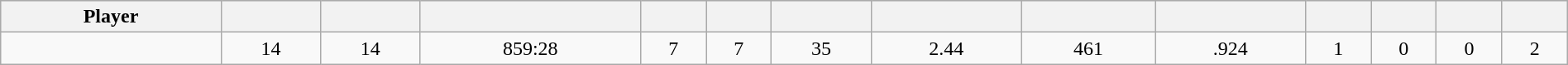<table class="wikitable sortable" style="width:100%;">
<tr style="text-align:center; background:#ddd;">
<th>Player</th>
<th></th>
<th></th>
<th></th>
<th></th>
<th></th>
<th></th>
<th></th>
<th></th>
<th></th>
<th></th>
<th></th>
<th></th>
<th></th>
</tr>
<tr align=center>
<td></td>
<td>14</td>
<td>14</td>
<td>859:28</td>
<td>7</td>
<td>7</td>
<td>35</td>
<td>2.44</td>
<td>461</td>
<td>.924</td>
<td>1</td>
<td>0</td>
<td>0</td>
<td>2</td>
</tr>
</table>
